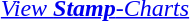<table style="margin:auto; text-align:center;">
<tr>
<td></td>
<td></td>
<td></td>
<td></td>
</tr>
<tr>
<td colspan=4><em><a href='#'>View <strong>Stamp</strong>-Charts</a></em></td>
</tr>
</table>
